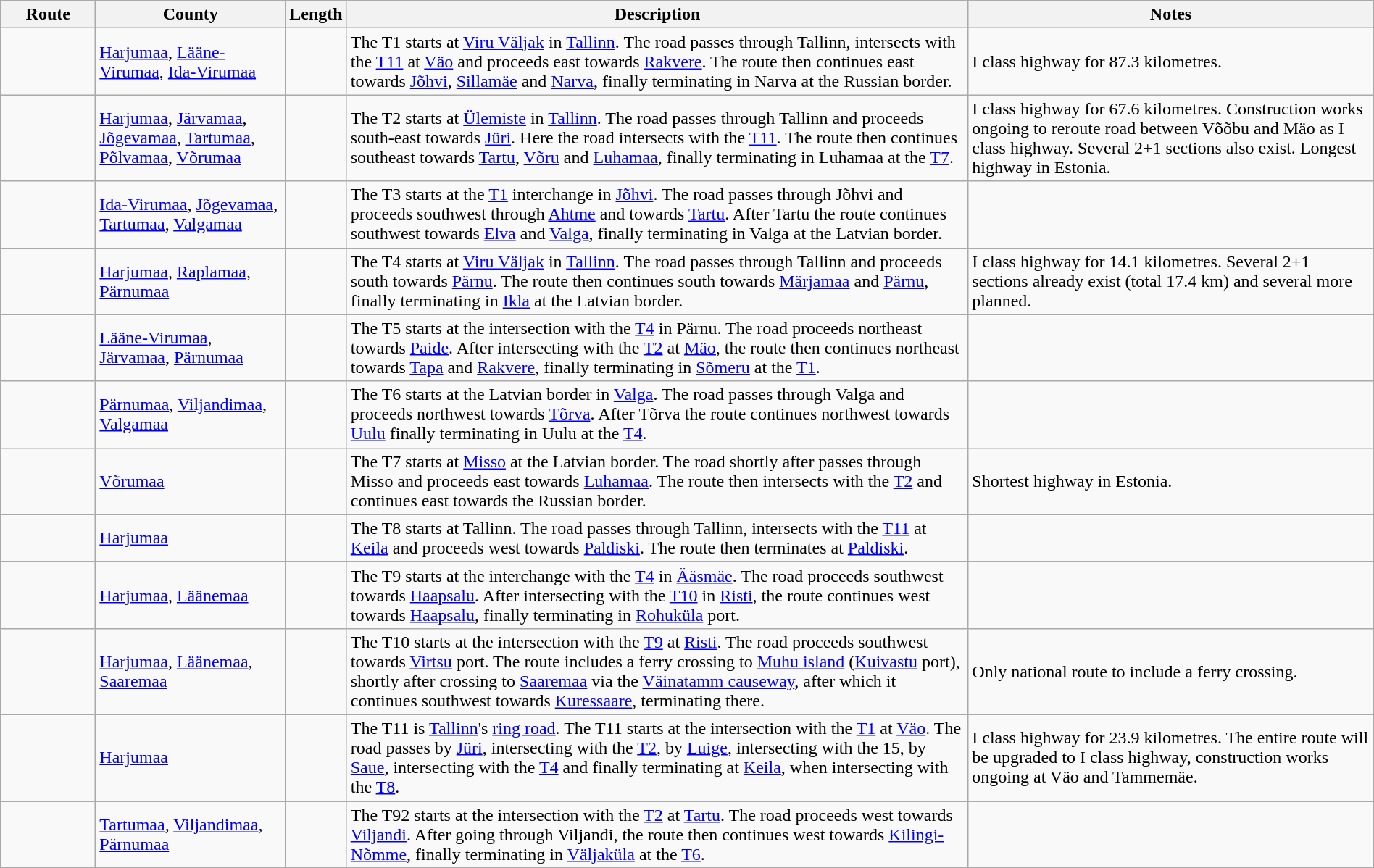<table class="wikitable" style="margin:auto;">
<tr>
<th width=80>Route</th>
<th>County</th>
<th>Length</th>
<th>Description</th>
<th>Notes</th>
</tr>
<tr>
<td></td>
<td><a href='#'>Harjumaa</a>, <a href='#'>Lääne-Virumaa</a>, <a href='#'>Ida-Virumaa</a></td>
<td></td>
<td>The T1 starts at <a href='#'>Viru Väljak</a> in <a href='#'>Tallinn</a>. The road passes through Tallinn, intersects with the <a href='#'>T11</a> at <a href='#'>Väo</a> and proceeds east towards <a href='#'>Rakvere</a>. The route then continues east towards <a href='#'>Jõhvi</a>, <a href='#'>Sillamäe</a> and <a href='#'>Narva</a>, finally terminating in Narva at the Russian border.</td>
<td>I class highway for 87.3 kilometres.</td>
</tr>
<tr>
<td></td>
<td><a href='#'>Harjumaa</a>, <a href='#'>Järvamaa</a>, <a href='#'>Jõgevamaa</a>, <a href='#'>Tartumaa</a>, <a href='#'>Põlvamaa</a>, <a href='#'>Võrumaa</a></td>
<td></td>
<td>The T2 starts at <a href='#'>Ülemiste</a> in <a href='#'>Tallinn</a>. The road passes through Tallinn and proceeds south-east towards <a href='#'>Jüri</a>. Here the road intersects with the <a href='#'>T11</a>. The route then continues southeast towards <a href='#'>Tartu</a>, <a href='#'>Võru</a> and <a href='#'>Luhamaa</a>, finally terminating in Luhamaa at the <a href='#'>T7</a>.</td>
<td>I class highway for 67.6 kilometres. Construction works ongoing to reroute road between Võõbu and Mäo as I class highway. Several 2+1 sections also exist. Longest highway in Estonia.</td>
</tr>
<tr>
<td></td>
<td><a href='#'>Ida-Virumaa</a>, <a href='#'>Jõgevamaa</a>, <a href='#'>Tartumaa</a>, <a href='#'>Valgamaa</a></td>
<td></td>
<td>The T3 starts at the <a href='#'>T1</a> interchange in <a href='#'>Jõhvi</a>. The road passes through Jõhvi and proceeds southwest through <a href='#'>Ahtme</a> and towards <a href='#'>Tartu</a>. After Tartu the route continues southwest towards <a href='#'>Elva</a> and <a href='#'>Valga</a>, finally terminating in Valga at the Latvian border.</td>
<td></td>
</tr>
<tr>
<td></td>
<td><a href='#'>Harjumaa</a>, <a href='#'>Raplamaa</a>, <a href='#'>Pärnumaa</a></td>
<td></td>
<td>The T4 starts at <a href='#'>Viru Väljak</a> in <a href='#'>Tallinn</a>. The road passes through Tallinn and proceeds south towards <a href='#'>Pärnu</a>. The route then continues south towards <a href='#'>Märjamaa</a> and <a href='#'>Pärnu</a>, finally terminating in <a href='#'>Ikla</a> at the Latvian border.</td>
<td>I class highway for 14.1 kilometres. Several 2+1 sections already exist (total 17.4 km) and several more planned.</td>
</tr>
<tr>
<td></td>
<td><a href='#'>Lääne-Virumaa</a>, <a href='#'>Järvamaa</a>, <a href='#'>Pärnumaa</a></td>
<td></td>
<td>The T5 starts at the intersection with the <a href='#'>T4</a> in Pärnu. The road proceeds northeast towards <a href='#'>Paide</a>. After intersecting with the <a href='#'>T2</a> at <a href='#'>Mäo</a>, the route then continues northeast towards <a href='#'>Tapa</a> and <a href='#'>Rakvere</a>, finally terminating in <a href='#'>Sõmeru</a> at the <a href='#'>T1</a>.</td>
<td></td>
</tr>
<tr>
<td></td>
<td><a href='#'>Pärnumaa</a>, <a href='#'>Viljandimaa</a>, <a href='#'>Valgamaa</a></td>
<td></td>
<td>The T6 starts at the Latvian border in <a href='#'>Valga</a>. The road passes through Valga and proceeds northwest towards <a href='#'>Tõrva</a>. After Tõrva the route continues northwest towards <a href='#'>Uulu</a> finally terminating in Uulu at the <a href='#'>T4</a>.</td>
<td></td>
</tr>
<tr>
<td></td>
<td><a href='#'>Võrumaa</a></td>
<td></td>
<td>The T7 starts at <a href='#'>Misso</a> at the Latvian border. The road shortly after passes through Misso and proceeds east towards <a href='#'>Luhamaa</a>. The route then intersects with the <a href='#'>T2</a> and continues east towards the Russian border.</td>
<td>Shortest highway in Estonia.</td>
</tr>
<tr>
<td></td>
<td><a href='#'>Harjumaa</a></td>
<td></td>
<td>The T8 starts at Tallinn. The road passes through Tallinn, intersects with the <a href='#'>T11</a> at <a href='#'>Keila</a> and proceeds west towards <a href='#'>Paldiski</a>. The route then terminates at <a href='#'>Paldiski</a>.</td>
<td></td>
</tr>
<tr>
<td></td>
<td><a href='#'>Harjumaa</a>, <a href='#'>Läänemaa</a></td>
<td></td>
<td>The T9 starts at the interchange with the <a href='#'>T4</a> in <a href='#'>Ääsmäe</a>. The road proceeds southwest towards <a href='#'>Haapsalu</a>. After intersecting with the <a href='#'>T10</a> in <a href='#'>Risti</a>, the route continues west towards <a href='#'>Haapsalu</a>, finally terminating in <a href='#'>Rohuküla</a> port.</td>
<td></td>
</tr>
<tr>
<td></td>
<td><a href='#'>Harjumaa</a>, <a href='#'>Läänemaa</a>, <a href='#'>Saaremaa</a></td>
<td></td>
<td>The T10 starts at the intersection with the <a href='#'>T9</a> at <a href='#'>Risti</a>. The road proceeds southwest towards <a href='#'>Virtsu</a> port. The route includes a ferry crossing to <a href='#'>Muhu island</a> (<a href='#'>Kuivastu</a> port), shortly after crossing to <a href='#'>Saaremaa</a> via the <a href='#'>Väinatamm causeway</a>, after which it continues southwest towards <a href='#'>Kuressaare</a>, terminating there.</td>
<td>Only national route to include a ferry crossing.</td>
</tr>
<tr>
<td></td>
<td><a href='#'>Harjumaa</a></td>
<td></td>
<td>The T11 is <a href='#'>Tallinn</a>'s <a href='#'>ring road</a>. The T11 starts at the intersection with the <a href='#'>T1</a> at <a href='#'>Väo</a>. The road passes by <a href='#'>Jüri</a>, intersecting with the <a href='#'>T2</a>, by <a href='#'>Luige</a>, intersecting with the 15, by <a href='#'>Saue</a>, intersecting with the <a href='#'>T4</a> and finally terminating at <a href='#'>Keila</a>, when intersecting with the <a href='#'>T8</a>.</td>
<td>I class highway for 23.9 kilometres. The entire route will be upgraded to I class highway, construction works ongoing at Väo and Tammemäe.</td>
</tr>
<tr>
<td></td>
<td><a href='#'>Tartumaa</a>, <a href='#'>Viljandimaa</a>, <a href='#'>Pärnumaa</a></td>
<td></td>
<td>The T92 starts at the intersection with the <a href='#'>T2</a> at <a href='#'>Tartu</a>. The road proceeds west towards <a href='#'>Viljandi</a>. After going through Viljandi, the route then continues west towards <a href='#'>Kilingi-Nõmme</a>, finally terminating in <a href='#'>Väljaküla</a> at the <a href='#'>T6</a>.</td>
<td></td>
</tr>
</table>
